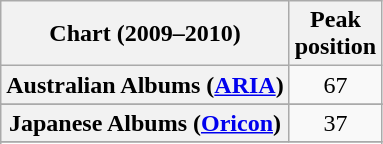<table class="wikitable sortable plainrowheaders">
<tr>
<th>Chart (2009–2010)</th>
<th>Peak<br>position</th>
</tr>
<tr>
<th scope="row">Australian Albums (<a href='#'>ARIA</a>)</th>
<td style="text-align:center;">67</td>
</tr>
<tr>
</tr>
<tr>
</tr>
<tr>
<th scope="row">Japanese Albums (<a href='#'>Oricon</a>)</th>
<td style="text-align:center;">37</td>
</tr>
<tr>
</tr>
<tr>
</tr>
<tr>
</tr>
<tr>
</tr>
</table>
